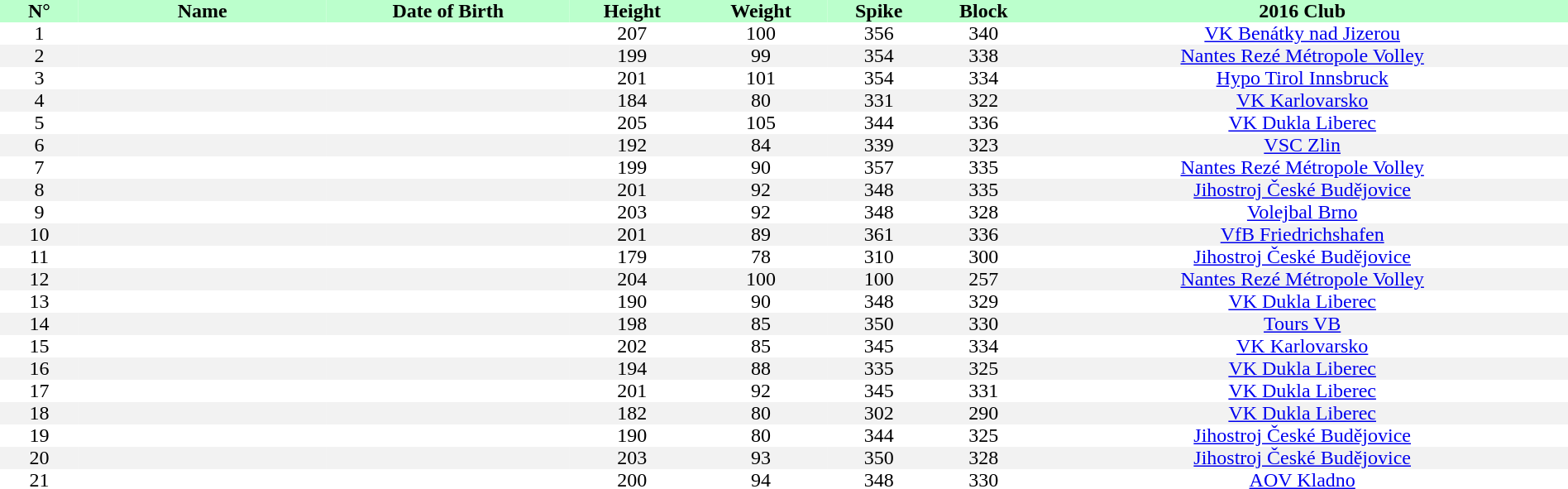<table style="text-align:center; border:none;" cellpadding=0 cellspacing=0 width=100%>
<tr style="background: #bbffcc;">
<th width="5%">N°</th>
<th width=200px>Name</th>
<th>Date of Birth</th>
<th>Height</th>
<th>Weight</th>
<th>Spike</th>
<th>Block</th>
<th>2016 Club</th>
</tr>
<tr>
<td>1</td>
<td></td>
<td></td>
<td>207</td>
<td>100</td>
<td>356</td>
<td>340</td>
<td><a href='#'>VK Benátky nad Jizerou</a></td>
</tr>
<tr bgcolor="#f2f2f2">
<td>2</td>
<td></td>
<td></td>
<td>199</td>
<td>99</td>
<td>354</td>
<td>338</td>
<td><a href='#'>Nantes Rezé Métropole Volley</a></td>
</tr>
<tr>
<td>3</td>
<td></td>
<td></td>
<td>201</td>
<td>101</td>
<td>354</td>
<td>334</td>
<td><a href='#'>Hypo Tirol Innsbruck</a></td>
</tr>
<tr bgcolor="#f2f2f2">
<td>4</td>
<td></td>
<td></td>
<td>184</td>
<td>80</td>
<td>331</td>
<td>322</td>
<td><a href='#'>VK Karlovarsko</a></td>
</tr>
<tr>
<td>5</td>
<td></td>
<td></td>
<td>205</td>
<td>105</td>
<td>344</td>
<td>336</td>
<td><a href='#'>VK Dukla Liberec</a></td>
</tr>
<tr bgcolor="#f2f2f2">
<td>6</td>
<td></td>
<td></td>
<td>192</td>
<td>84</td>
<td>339</td>
<td>323</td>
<td><a href='#'>VSC Zlin</a></td>
</tr>
<tr>
<td>7</td>
<td></td>
<td></td>
<td>199</td>
<td>90</td>
<td>357</td>
<td>335</td>
<td><a href='#'>Nantes Rezé Métropole Volley</a></td>
</tr>
<tr bgcolor="#f2f2f2">
<td>8</td>
<td></td>
<td></td>
<td>201</td>
<td>92</td>
<td>348</td>
<td>335</td>
<td><a href='#'>Jihostroj České Budějovice</a></td>
</tr>
<tr>
<td>9</td>
<td></td>
<td></td>
<td>203</td>
<td>92</td>
<td>348</td>
<td>328</td>
<td><a href='#'>Volejbal Brno</a></td>
</tr>
<tr bgcolor="#f2f2f2">
<td>10</td>
<td></td>
<td></td>
<td>201</td>
<td>89</td>
<td>361</td>
<td>336</td>
<td><a href='#'>VfB Friedrichshafen</a></td>
</tr>
<tr>
<td>11</td>
<td></td>
<td></td>
<td>179</td>
<td>78</td>
<td>310</td>
<td>300</td>
<td><a href='#'>Jihostroj České Budějovice</a></td>
</tr>
<tr bgcolor="#f2f2f2">
<td>12</td>
<td></td>
<td></td>
<td>204</td>
<td>100</td>
<td>100</td>
<td>257</td>
<td><a href='#'>Nantes Rezé Métropole Volley</a></td>
</tr>
<tr>
<td>13</td>
<td></td>
<td></td>
<td>190</td>
<td>90</td>
<td>348</td>
<td>329</td>
<td><a href='#'>VK Dukla Liberec</a></td>
</tr>
<tr bgcolor="#f2f2f2">
<td>14</td>
<td></td>
<td></td>
<td>198</td>
<td>85</td>
<td>350</td>
<td>330</td>
<td><a href='#'>Tours VB</a></td>
</tr>
<tr>
<td>15</td>
<td></td>
<td></td>
<td>202</td>
<td>85</td>
<td>345</td>
<td>334</td>
<td><a href='#'>VK Karlovarsko</a></td>
</tr>
<tr bgcolor="#f2f2f2">
<td>16</td>
<td></td>
<td></td>
<td>194</td>
<td>88</td>
<td>335</td>
<td>325</td>
<td><a href='#'>VK Dukla Liberec</a></td>
</tr>
<tr>
<td>17</td>
<td></td>
<td></td>
<td>201</td>
<td>92</td>
<td>345</td>
<td>331</td>
<td><a href='#'>VK Dukla Liberec</a></td>
</tr>
<tr bgcolor="#f2f2f2">
<td>18</td>
<td></td>
<td></td>
<td>182</td>
<td>80</td>
<td>302</td>
<td>290</td>
<td><a href='#'>VK Dukla Liberec</a></td>
</tr>
<tr>
<td>19</td>
<td></td>
<td></td>
<td>190</td>
<td>80</td>
<td>344</td>
<td>325</td>
<td><a href='#'>Jihostroj České Budějovice</a></td>
</tr>
<tr bgcolor="#f2f2f2">
<td>20</td>
<td></td>
<td></td>
<td>203</td>
<td>93</td>
<td>350</td>
<td>328</td>
<td><a href='#'>Jihostroj České Budějovice</a></td>
</tr>
<tr>
<td>21</td>
<td></td>
<td></td>
<td>200</td>
<td>94</td>
<td>348</td>
<td>330</td>
<td><a href='#'>AOV Kladno</a></td>
</tr>
</table>
